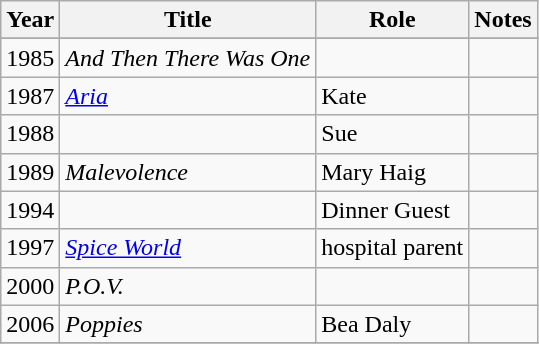<table class="wikitable sortable">
<tr>
<th>Year</th>
<th>Title</th>
<th>Role</th>
<th class="unsortable">Notes</th>
</tr>
<tr>
</tr>
<tr>
<td>1985</td>
<td><em>And Then There Was One</em></td>
<td></td>
<td></td>
</tr>
<tr>
<td>1987</td>
<td><em><a href='#'>Aria</a></em></td>
<td>Kate</td>
<td></td>
</tr>
<tr>
<td>1988</td>
<td><em></em></td>
<td>Sue</td>
<td></td>
</tr>
<tr>
<td>1989</td>
<td><em>Malevolence</em></td>
<td>Mary Haig</td>
<td></td>
</tr>
<tr>
<td>1994</td>
<td><em></em></td>
<td>Dinner Guest</td>
<td></td>
</tr>
<tr>
<td>1997</td>
<td><em><a href='#'>Spice World</a></em></td>
<td>hospital parent</td>
<td></td>
</tr>
<tr>
<td>2000</td>
<td><em>P.O.V.</em></td>
<td></td>
<td></td>
</tr>
<tr>
<td>2006</td>
<td><em>Poppies</em></td>
<td>Bea Daly</td>
<td></td>
</tr>
<tr>
</tr>
</table>
